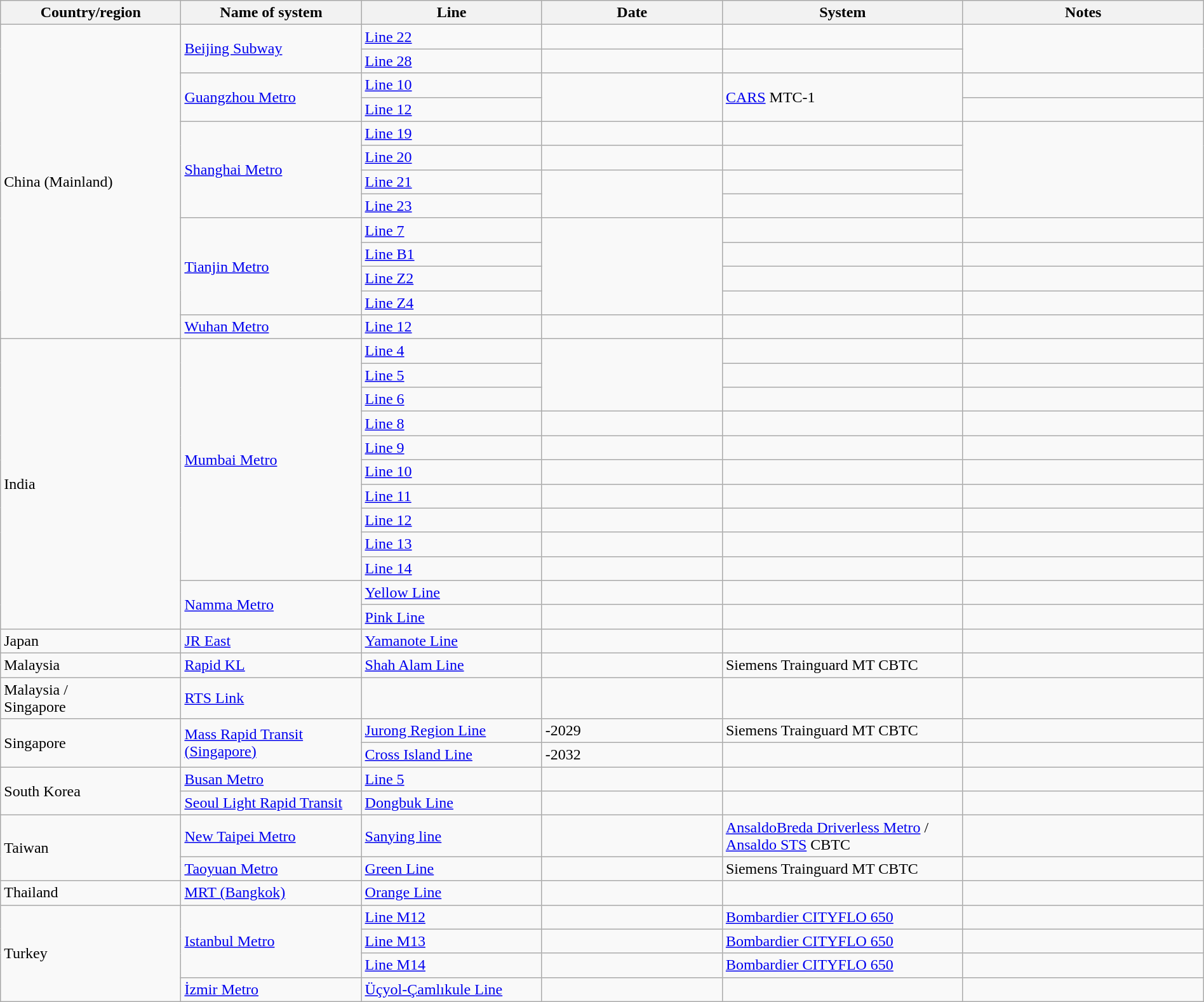<table class="wikitable sortable" style="width:100%">
<tr>
<th style="width:15%">Country/region</th>
<th style="width:15%">Name of system</th>
<th style="width:15%">Line</th>
<th style="width:15%">Date</th>
<th style="width:20%">System</th>
<th style="width:20%">Notes</th>
</tr>
<tr>
<td rowspan="13">China (Mainland)</td>
<td rowspan="2"><a href='#'>Beijing Subway</a></td>
<td><a href='#'>Line 22</a></td>
<td></td>
<td></td>
</tr>
<tr>
<td><a href='#'>Line 28</a></td>
<td></td>
<td></td>
</tr>
<tr>
<td rowspan="2"><a href='#'>Guangzhou Metro</a></td>
<td><a href='#'>Line 10</a></td>
<td rowspan="2"></td>
<td rowspan="2"><a href='#'>CARS</a> MTC-1</td>
<td></td>
</tr>
<tr>
<td><a href='#'>Line 12</a></td>
<td></td>
</tr>
<tr>
<td rowspan="4"><a href='#'>Shanghai Metro</a></td>
<td><a href='#'>Line 19</a></td>
<td></td>
<td></td>
</tr>
<tr>
<td><a href='#'>Line 20</a></td>
<td></td>
<td></td>
</tr>
<tr>
<td><a href='#'>Line 21</a></td>
<td rowspan=2></td>
<td></td>
</tr>
<tr>
<td><a href='#'>Line 23</a></td>
<td></td>
</tr>
<tr>
<td rowspan="4"><a href='#'>Tianjin Metro</a></td>
<td><a href='#'>Line 7</a></td>
<td rowspan=4></td>
<td></td>
<td></td>
</tr>
<tr>
<td><a href='#'>Line B1</a></td>
<td></td>
<td></td>
</tr>
<tr>
<td><a href='#'>Line Z2</a></td>
<td></td>
<td></td>
</tr>
<tr>
<td><a href='#'>Line Z4</a></td>
<td></td>
<td></td>
</tr>
<tr>
<td><a href='#'>Wuhan Metro</a></td>
<td><a href='#'>Line 12</a></td>
<td></td>
<td></td>
<td></td>
</tr>
<tr>
<td rowspan="12">India</td>
<td rowspan="10"><a href='#'>Mumbai Metro</a></td>
<td><a href='#'>Line 4</a></td>
<td rowspan="3"></td>
<td></td>
<td></td>
</tr>
<tr>
<td><a href='#'>Line 5</a></td>
<td></td>
<td></td>
</tr>
<tr>
<td><a href='#'>Line 6</a></td>
<td></td>
<td></td>
</tr>
<tr>
<td><a href='#'>Line 8</a></td>
<td></td>
<td></td>
<td></td>
</tr>
<tr>
<td><a href='#'>Line 9</a></td>
<td></td>
<td></td>
<td></td>
</tr>
<tr>
<td><a href='#'>Line 10</a></td>
<td></td>
<td></td>
<td></td>
</tr>
<tr>
<td><a href='#'>Line 11</a></td>
<td></td>
<td></td>
<td></td>
</tr>
<tr>
<td><a href='#'>Line 12</a></td>
<td></td>
<td></td>
<td></td>
</tr>
<tr>
<td><a href='#'>Line 13</a></td>
<td></td>
<td></td>
<td></td>
</tr>
<tr>
<td><a href='#'>Line 14</a></td>
<td></td>
<td></td>
<td></td>
</tr>
<tr>
<td rowspan="2"><a href='#'>Namma Metro</a></td>
<td><a href='#'>Yellow Line</a></td>
<td></td>
<td></td>
<td></td>
</tr>
<tr>
<td><a href='#'>Pink Line</a></td>
<td></td>
<td></td>
<td></td>
</tr>
<tr>
<td>Japan</td>
<td><a href='#'>JR East</a></td>
<td><a href='#'>Yamanote Line</a></td>
<td></td>
<td></td>
<td></td>
</tr>
<tr>
<td>Malaysia</td>
<td><a href='#'>Rapid KL</a></td>
<td><a href='#'>Shah Alam Line</a></td>
<td></td>
<td>Siemens Trainguard MT CBTC</td>
<td></td>
</tr>
<tr>
<td>Malaysia /<br>Singapore</td>
<td><a href='#'>RTS Link</a></td>
<td></td>
<td></td>
<td></td>
<td></td>
</tr>
<tr>
<td rowspan="2">Singapore</td>
<td rowspan="2"><a href='#'>Mass Rapid Transit (Singapore)</a></td>
<td><a href='#'>Jurong Region Line</a></td>
<td>-2029</td>
<td>Siemens Trainguard MT CBTC</td>
<td></td>
</tr>
<tr>
<td><a href='#'>Cross Island Line</a></td>
<td>-2032</td>
<td></td>
<td></td>
</tr>
<tr>
<td rowspan="2">South Korea</td>
<td><a href='#'>Busan Metro</a></td>
<td><a href='#'>Line 5</a></td>
<td></td>
<td></td>
<td></td>
</tr>
<tr>
<td><a href='#'>Seoul Light Rapid Transit</a></td>
<td><a href='#'>Dongbuk Line</a></td>
<td></td>
<td></td>
<td></td>
</tr>
<tr>
<td rowspan="2">Taiwan</td>
<td><a href='#'>New Taipei Metro</a></td>
<td><a href='#'>Sanying line</a></td>
<td></td>
<td><a href='#'>AnsaldoBreda Driverless Metro</a> / <a href='#'>Ansaldo STS</a> CBTC</td>
<td></td>
</tr>
<tr>
<td><a href='#'>Taoyuan Metro</a></td>
<td><a href='#'>Green Line</a></td>
<td></td>
<td>Siemens Trainguard MT CBTC</td>
<td></td>
</tr>
<tr>
<td>Thailand</td>
<td><a href='#'>MRT (Bangkok)</a></td>
<td><a href='#'>Orange Line</a></td>
<td></td>
<td></td>
<td></td>
</tr>
<tr>
<td rowspan="4">Turkey</td>
<td rowspan="3"><a href='#'>Istanbul Metro</a></td>
<td><a href='#'>Line M12</a></td>
<td></td>
<td><a href='#'>Bombardier CITYFLO 650</a></td>
<td></td>
</tr>
<tr>
<td><a href='#'>Line M13</a></td>
<td></td>
<td><a href='#'>Bombardier CITYFLO 650</a></td>
<td></td>
</tr>
<tr>
<td><a href='#'>Line M14</a></td>
<td></td>
<td><a href='#'>Bombardier CITYFLO 650</a></td>
<td></td>
</tr>
<tr>
<td><a href='#'>İzmir Metro</a></td>
<td><a href='#'>Üçyol-Çamlıkule Line</a></td>
<td></td>
<td></td>
<td></td>
</tr>
</table>
